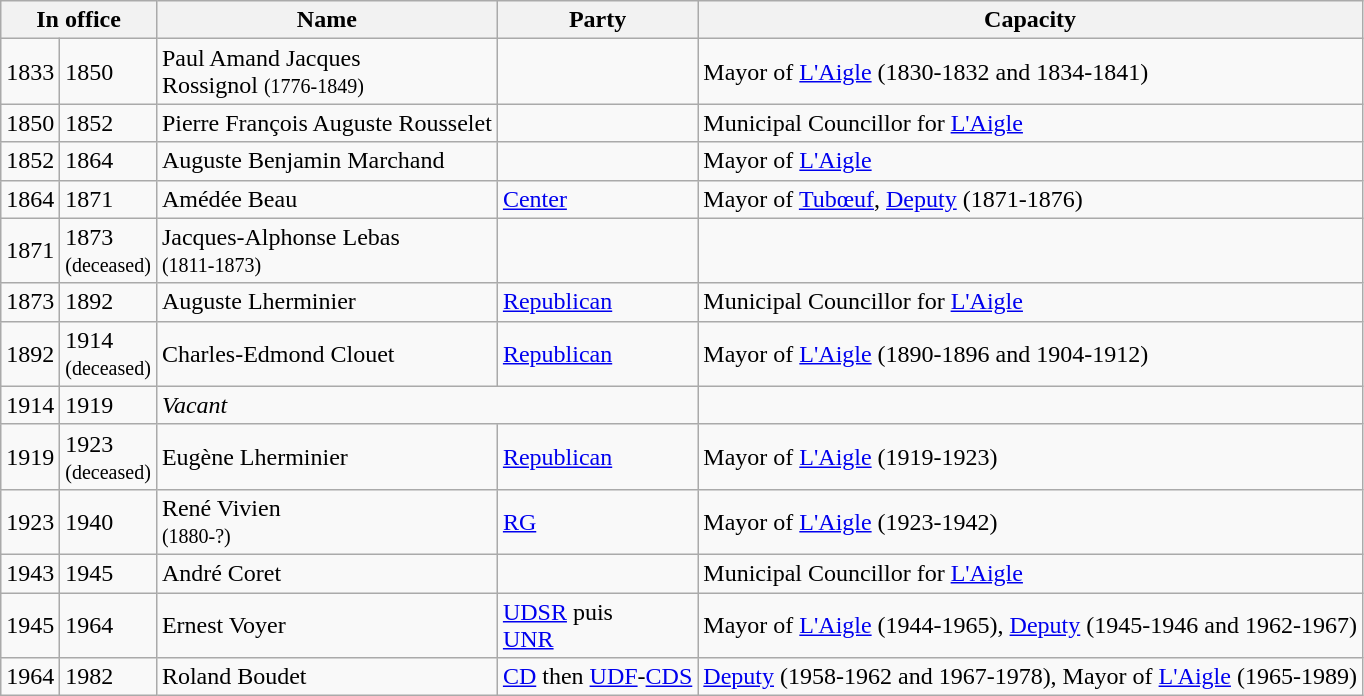<table class="wikitable">
<tr>
<th colspan="2">In office</th>
<th>Name</th>
<th>Party</th>
<th>Capacity</th>
</tr>
<tr>
<td>1833</td>
<td>1850</td>
<td>Paul Amand Jacques<br>Rossignol
<small>(1776-1849)</small></td>
<td></td>
<td>Mayor of <a href='#'>L'Aigle</a> (1830-1832 and 1834-1841)</td>
</tr>
<tr>
<td>1850</td>
<td>1852</td>
<td>Pierre François Auguste Rousselet</td>
<td></td>
<td>Municipal Councillor for <a href='#'>L'Aigle</a></td>
</tr>
<tr>
<td>1852</td>
<td>1864</td>
<td>Auguste Benjamin Marchand</td>
<td></td>
<td>Mayor of <a href='#'>L'Aigle</a></td>
</tr>
<tr>
<td>1864</td>
<td>1871</td>
<td>Amédée Beau</td>
<td><a href='#'>Center</a></td>
<td>Mayor of <a href='#'>Tubœuf</a>, <a href='#'>Deputy</a> (1871-1876)</td>
</tr>
<tr>
<td>1871</td>
<td>1873<br><small>(deceas</small><span></span><small>ed)</small></td>
<td><span></span>Jacques-Alphonse Lebas<br><small>(1811-1873)</small></td>
<td></td>
<td></td>
</tr>
<tr>
<td>1873<span></span></td>
<td>1892</td>
<td>Auguste Lherminier</td>
<td><a href='#'>Republican</a></td>
<td>Municipal Councillor for <a href='#'>L'Aigle</a></td>
</tr>
<tr>
<td>1892</td>
<td>1914<br><small>(deceased)</small></td>
<td>Charles-Edmond Clouet</td>
<td><a href='#'>Republican</a></td>
<td>Mayor of <a href='#'>L'Aigle</a> (1890-1896 and 1904-1912)</td>
</tr>
<tr>
<td>1914</td>
<td>1919</td>
<td colspan="2"><em>Vacant</em></td>
<td></td>
</tr>
<tr>
<td>1919</td>
<td>1923<br><small>(deceas</small><span></span><small>ed)</small></td>
<td><span></span>Eugène Lherminier</td>
<td><a href='#'>Republican</a></td>
<td>Mayor of <a href='#'>L'Aigle</a> (1919-1923)</td>
</tr>
<tr>
<td>1923<span></span></td>
<td>1940</td>
<td>René Vivien<br><small>(1880-?)</small></td>
<td><a href='#'>RG</a></td>
<td>Mayor of <a href='#'>L'Aigle</a> (1923-1942)</td>
</tr>
<tr>
<td>1943</td>
<td>1945</td>
<td>André Coret</td>
<td></td>
<td>Municipal Councillor for <a href='#'>L'Aigle</a></td>
</tr>
<tr>
<td>1<span></span>945</td>
<td>1964</td>
<td>Ernest Voyer</td>
<td><span></span><a href='#'>UDSR</a> puis<br><a href='#'>UNR</a></td>
<td>Mayor of <a href='#'>L'Aigle</a> (1944-1965), <a href='#'>Deputy</a> (1945-1946 and 1962-1967)</td>
</tr>
<tr>
<td>1964</td>
<td>1982</td>
<td>Roland Boudet</td>
<td><a href='#'>CD</a> then <a href='#'>UDF</a>-<a href='#'>CDS</a></td>
<td><a href='#'>Deputy</a> (1958-1962 and 1967-1978), Mayor of <a href='#'>L'Aigle</a> (1965-1989)</td>
</tr>
</table>
